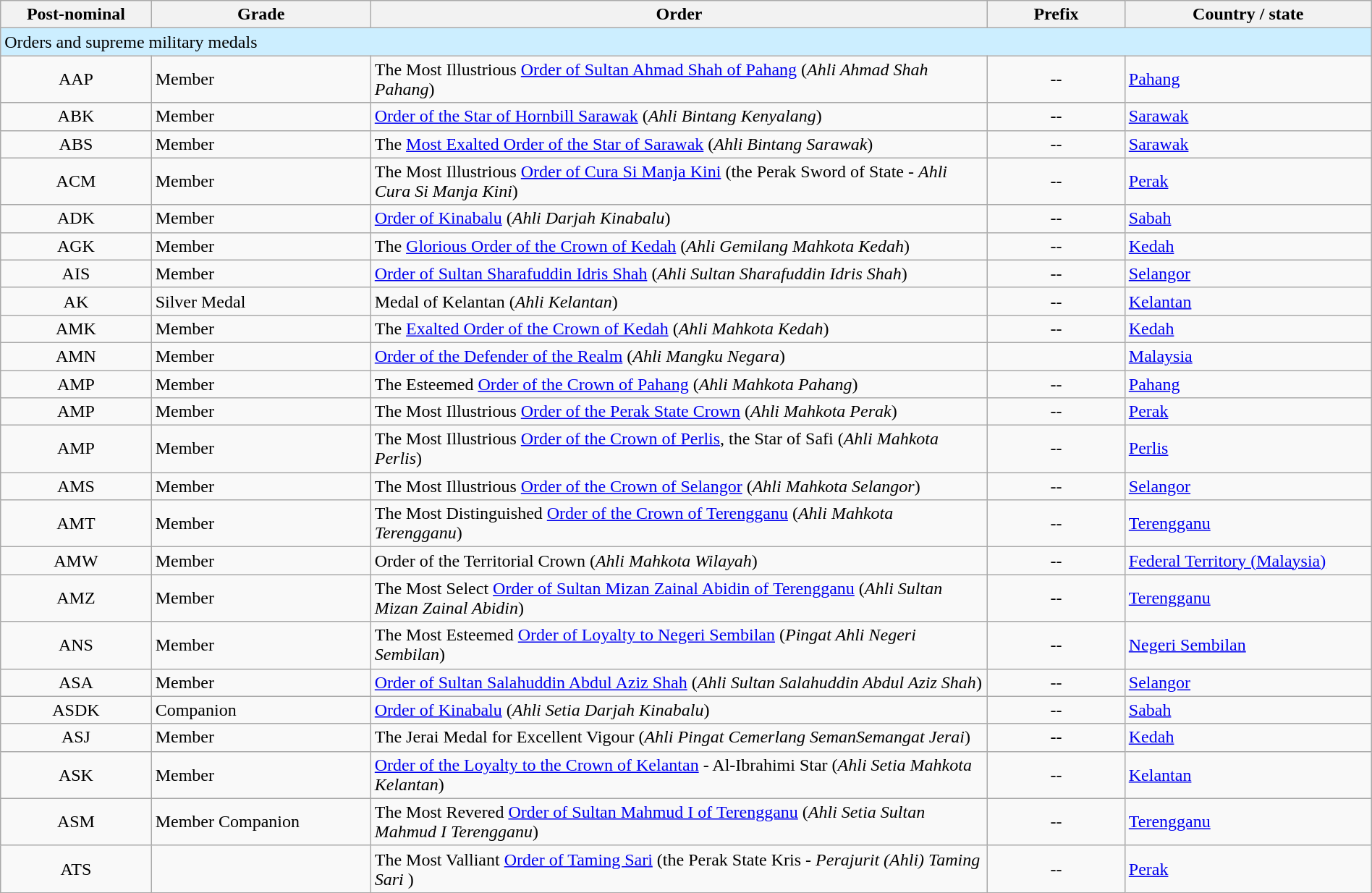<table class="wikitable" width=100%>
<tr>
<th width=11%>Post-nominal</th>
<th width=16%>Grade</th>
<th>Order</th>
<th width=10%>Prefix</th>
<th width=18%>Country / state</th>
</tr>
<tr>
<td colspan=5 style="background-color:#cceeff">Orders and supreme military medals</td>
</tr>
<tr>
<td align=center>AAP</td>
<td>Member</td>
<td>The Most Illustrious <a href='#'>Order of Sultan Ahmad Shah of Pahang</a> (<em>Ahli Ahmad Shah Pahang</em>)</td>
<td align=center>--</td>
<td> <a href='#'>Pahang</a></td>
</tr>
<tr>
<td align=center>ABK</td>
<td>Member</td>
<td><a href='#'>Order of the Star of Hornbill Sarawak</a> (<em>Ahli Bintang Kenyalang</em>)</td>
<td align=center>--</td>
<td> <a href='#'>Sarawak</a></td>
</tr>
<tr>
<td align=center>ABS</td>
<td>Member</td>
<td>The <a href='#'>Most Exalted Order of the Star of Sarawak</a> (<em>Ahli Bintang Sarawak</em>)</td>
<td align=center>--</td>
<td> <a href='#'>Sarawak</a></td>
</tr>
<tr>
<td align=center>ACM</td>
<td>Member</td>
<td>The Most Illustrious <a href='#'>Order of Cura Si Manja Kini</a> (the Perak Sword of State - <em>Ahli Cura Si Manja Kini</em>)</td>
<td align=center>--</td>
<td> <a href='#'>Perak</a></td>
</tr>
<tr>
<td align=center>ADK</td>
<td>Member</td>
<td><a href='#'>Order of Kinabalu</a> (<em>Ahli Darjah Kinabalu</em>)</td>
<td align=center>--</td>
<td> <a href='#'>Sabah</a></td>
</tr>
<tr>
<td align=center>AGK</td>
<td>Member</td>
<td>The <a href='#'>Glorious Order of the Crown of Kedah</a> (<em>Ahli Gemilang Mahkota Kedah</em>)</td>
<td align=center>--</td>
<td> <a href='#'>Kedah</a></td>
</tr>
<tr>
<td align=center>AIS</td>
<td>Member</td>
<td><a href='#'>Order of Sultan Sharafuddin Idris Shah</a> (<em>Ahli Sultan Sharafuddin Idris Shah</em>)</td>
<td align=center>--</td>
<td> <a href='#'>Selangor</a></td>
</tr>
<tr>
<td align=center>AK</td>
<td>Silver Medal</td>
<td>Medal of Kelantan (<em>Ahli Kelantan</em>)</td>
<td align=center>--</td>
<td> <a href='#'>Kelantan</a></td>
</tr>
<tr>
<td align=center>AMK</td>
<td>Member</td>
<td>The <a href='#'>Exalted Order of the Crown of Kedah</a> (<em>Ahli Mahkota Kedah</em>)</td>
<td align=center>--</td>
<td> <a href='#'>Kedah</a></td>
</tr>
<tr>
<td align=center>AMN</td>
<td>Member</td>
<td><a href='#'>Order of the Defender of the Realm</a> (<em>Ahli Mangku Negara</em>)</td>
<td></td>
<td> <a href='#'>Malaysia</a></td>
</tr>
<tr>
<td align=center>AMP</td>
<td>Member</td>
<td>The Esteemed <a href='#'>Order of the Crown of Pahang</a> (<em>Ahli Mahkota Pahang</em>)</td>
<td align=center>--</td>
<td> <a href='#'>Pahang</a></td>
</tr>
<tr>
<td align=center>AMP</td>
<td>Member</td>
<td>The Most Illustrious <a href='#'>Order of the Perak State Crown</a> (<em>Ahli Mahkota Perak</em>)</td>
<td align=center>--</td>
<td> <a href='#'>Perak</a></td>
</tr>
<tr>
<td align=center>AMP</td>
<td>Member</td>
<td>The Most Illustrious <a href='#'>Order of the Crown of Perlis</a>, the Star of Safi (<em>Ahli Mahkota Perlis</em>)</td>
<td align=center>--</td>
<td> <a href='#'>Perlis</a></td>
</tr>
<tr>
<td align=center>AMS</td>
<td>Member</td>
<td>The Most Illustrious <a href='#'>Order of the Crown of Selangor</a> (<em>Ahli Mahkota Selangor</em>)</td>
<td align=center>--</td>
<td> <a href='#'>Selangor</a></td>
</tr>
<tr>
<td align=center>AMT</td>
<td>Member</td>
<td>The Most Distinguished <a href='#'>Order of the Crown of Terengganu</a> (<em>Ahli Mahkota Terengganu</em>)</td>
<td align=center>--</td>
<td> <a href='#'>Terengganu</a></td>
</tr>
<tr>
<td align=center>AMW</td>
<td>Member</td>
<td>Order of the Territorial Crown (<em>Ahli Mahkota Wilayah</em>)</td>
<td align=center>--</td>
<td> <a href='#'>Federal Territory (Malaysia)</a></td>
</tr>
<tr>
<td align=center>AMZ</td>
<td>Member</td>
<td>The Most Select <a href='#'>Order of Sultan Mizan Zainal Abidin of Terengganu</a> (<em>Ahli Sultan Mizan Zainal Abidin</em>)</td>
<td align=center>--</td>
<td> <a href='#'>Terengganu</a></td>
</tr>
<tr>
<td align=center>ANS</td>
<td>Member</td>
<td>The Most Esteemed <a href='#'>Order of Loyalty to Negeri Sembilan</a> (<em>Pingat Ahli Negeri Sembilan</em>)</td>
<td align=center>--</td>
<td> <a href='#'>Negeri Sembilan</a></td>
</tr>
<tr>
<td align=center>ASA</td>
<td>Member</td>
<td><a href='#'>Order of Sultan Salahuddin Abdul Aziz Shah</a> (<em>Ahli Sultan Salahuddin Abdul Aziz Shah</em>)</td>
<td align=center>--</td>
<td> <a href='#'>Selangor</a></td>
</tr>
<tr>
<td align=center>ASDK</td>
<td>Companion</td>
<td><a href='#'>Order of Kinabalu</a> (<em>Ahli Setia Darjah Kinabalu</em>)</td>
<td align=center>--</td>
<td> <a href='#'>Sabah</a></td>
</tr>
<tr>
<td align=center>ASJ</td>
<td>Member</td>
<td>The Jerai Medal for Excellent Vigour (<em>Ahli Pingat Cemerlang SemanSemangat Jerai</em>)</td>
<td align=center>--</td>
<td> <a href='#'>Kedah</a></td>
</tr>
<tr>
<td align=center>ASK</td>
<td>Member</td>
<td><a href='#'>Order of the Loyalty to the Crown of Kelantan</a> - Al-Ibrahimi Star (<em>Ahli Setia Mahkota Kelantan</em>)</td>
<td align=center>--</td>
<td> <a href='#'>Kelantan</a></td>
</tr>
<tr>
<td align=center>ASM</td>
<td>Member Companion</td>
<td>The Most Revered <a href='#'>Order of Sultan Mahmud I of Terengganu</a> (<em>Ahli Setia Sultan Mahmud I Terengganu</em>)</td>
<td align=center>--</td>
<td> <a href='#'>Terengganu</a></td>
</tr>
<tr>
<td align=center>ATS</td>
<td></td>
<td>The Most Valliant <a href='#'>Order of Taming Sari</a> (the Perak State Kris - <em>Perajurit (Ahli) Taming Sari </em>)</td>
<td align=center>--</td>
<td> <a href='#'>Perak</a></td>
</tr>
</table>
